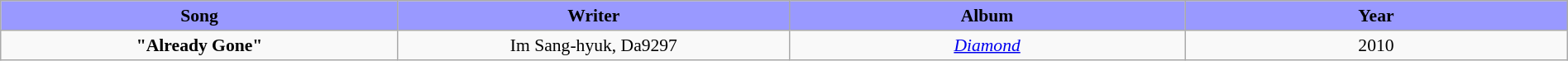<table class="wikitable" style="margin:0.5em auto; clear:both; font-size:.9em; text-align:center; width:100%">
<tr>
<th width="500" style="background: #99F;">Song</th>
<th width="500" style="background: #99F;">Writer</th>
<th width="500" style="background: #99F;">Album</th>
<th width="500" style="background: #99F;">Year</th>
</tr>
<tr>
<td><strong>"Already Gone"</strong></td>
<td>Im Sang-hyuk, Da9297</td>
<td><em><a href='#'>Diamond</a></em></td>
<td>2010</td>
</tr>
</table>
